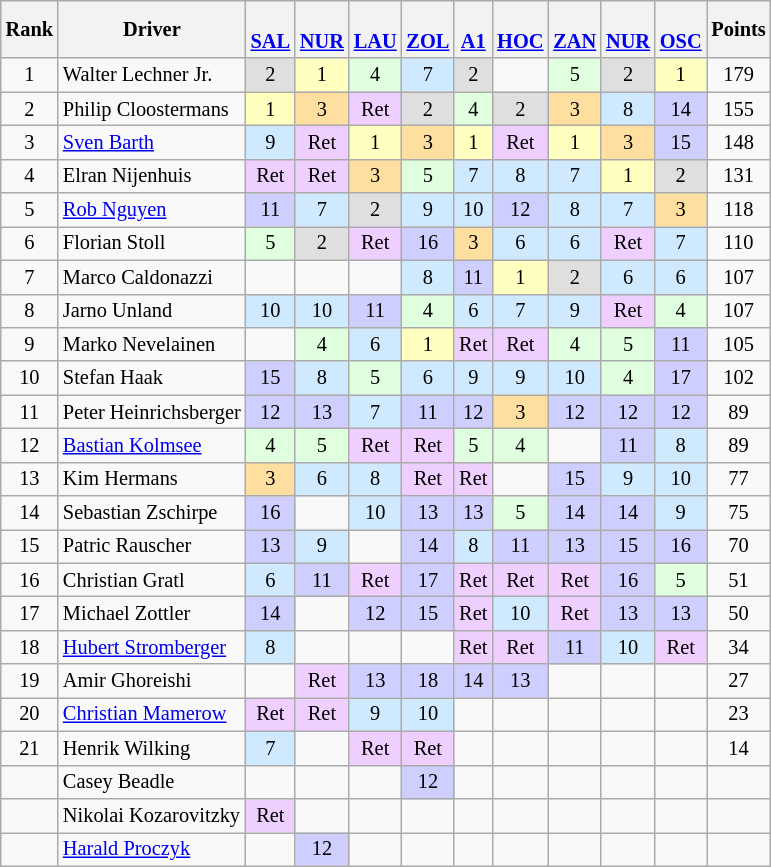<table class="wikitable" style="font-size: 85%; text-align:center;">
<tr>
<th>Rank</th>
<th>Driver</th>
<th> <br> <a href='#'>SAL</a></th>
<th> <br> <a href='#'>NUR</a></th>
<th> <br> <a href='#'>LAU</a></th>
<th> <br> <a href='#'>ZOL</a></th>
<th> <br> <a href='#'>A1</a></th>
<th> <br> <a href='#'>HOC</a></th>
<th> <br> <a href='#'>ZAN</a></th>
<th> <br> <a href='#'>NUR</a></th>
<th> <br> <a href='#'>OSC</a></th>
<th>Points</th>
</tr>
<tr>
<td>1</td>
<td align="left"> Walter Lechner Jr.</td>
<td style="background:#DFDFDF;">2</td>
<td style="background:#FFFFBF;">1</td>
<td style="background:#DFFFDF;">4</td>
<td style="background:#CFEAFF;">7</td>
<td style="background:#DFDFDF;">2</td>
<td></td>
<td style="background:#DFFFDF;">5</td>
<td style="background:#DFDFDF;">2</td>
<td style="background:#FFFFBF;">1</td>
<td>179</td>
</tr>
<tr>
<td>2</td>
<td align="left"> Philip Cloostermans</td>
<td style="background:#FFFFBF;">1</td>
<td style="background:#FFDF9F;">3</td>
<td style="background:#EFCFFF;">Ret</td>
<td style="background:#DFDFDF;">2</td>
<td style="background:#DFFFDF;">4</td>
<td style="background:#DFDFDF;">2</td>
<td style="background:#FFDF9F;">3</td>
<td style="background:#CFEAFF;">8</td>
<td style="background:#CFCFFF;">14</td>
<td>155</td>
</tr>
<tr>
<td>3</td>
<td align="left"> <a href='#'>Sven Barth</a></td>
<td style="background:#CFEAFF;">9</td>
<td style="background:#EFCFFF;">Ret</td>
<td style="background:#FFFFBF;">1</td>
<td style="background:#FFDF9F;">3</td>
<td style="background:#FFFFBF;">1</td>
<td style="background:#EFCFFF;">Ret</td>
<td style="background:#FFFFBF;">1</td>
<td style="background:#FFDF9F;">3</td>
<td style="background:#CFCFFF;">15</td>
<td>148</td>
</tr>
<tr>
<td>4</td>
<td align="left"> Elran Nijenhuis</td>
<td style="background:#EFCFFF;">Ret</td>
<td style="background:#EFCFFF;">Ret</td>
<td style="background:#FFDF9F;">3</td>
<td style="background:#DFFFDF;">5</td>
<td style="background:#CFEAFF;">7</td>
<td style="background:#CFEAFF;">8</td>
<td style="background:#CFEAFF;">7</td>
<td style="background:#FFFFBF;">1</td>
<td style="background:#DFDFDF;">2</td>
<td>131</td>
</tr>
<tr>
<td>5</td>
<td align="left"> <a href='#'>Rob Nguyen</a></td>
<td style="background:#CFCFFF;">11</td>
<td style="background:#CFEAFF;">7</td>
<td style="background:#DFDFDF;">2</td>
<td style="background:#CFEAFF;">9</td>
<td style="background:#CFEAFF;">10</td>
<td style="background:#CFCFFF;">12</td>
<td style="background:#CFEAFF;">8</td>
<td style="background:#CFEAFF;">7</td>
<td style="background:#FFDF9F;">3</td>
<td>118</td>
</tr>
<tr>
<td>6</td>
<td align="left"> Florian Stoll</td>
<td style="background:#DFFFDF;">5</td>
<td style="background:#DFDFDF;">2</td>
<td style="background:#EFCFFF;">Ret</td>
<td style="background:#CFCFFF;">16</td>
<td style="background:#FFDF9F;">3</td>
<td style="background:#CFEAFF;">6</td>
<td style="background:#CFEAFF;">6</td>
<td style="background:#EFCFFF;">Ret</td>
<td style="background:#CFEAFF;">7</td>
<td>110</td>
</tr>
<tr>
<td>7</td>
<td align="left"> Marco Caldonazzi</td>
<td></td>
<td></td>
<td></td>
<td style="background:#CFEAFF;">8</td>
<td style="background:#CFCFFF;">11</td>
<td style="background:#FFFFBF;">1</td>
<td style="background:#DFDFDF;">2</td>
<td style="background:#CFEAFF;">6</td>
<td style="background:#CFEAFF;">6</td>
<td>107</td>
</tr>
<tr>
<td>8</td>
<td align="left"> Jarno Unland</td>
<td style="background:#CFEAFF;">10</td>
<td style="background:#CFEAFF;">10</td>
<td style="background:#CFCFFF;">11</td>
<td style="background:#DFFFDF;">4</td>
<td style="background:#CFEAFF;">6</td>
<td style="background:#CFEAFF;">7</td>
<td style="background:#CFEAFF;">9</td>
<td style="background:#EFCFFF;">Ret</td>
<td style="background:#DFFFDF;">4</td>
<td>107</td>
</tr>
<tr>
<td>9</td>
<td align="left"> Marko Nevelainen</td>
<td></td>
<td style="background:#DFFFDF;">4</td>
<td style="background:#CFEAFF;">6</td>
<td style="background:#FFFFBF;">1</td>
<td style="background:#EFCFFF;">Ret</td>
<td style="background:#EFCFFF;">Ret</td>
<td style="background:#DFFFDF;">4</td>
<td style="background:#DFFFDF;">5</td>
<td style="background:#CFCFFF;">11</td>
<td>105</td>
</tr>
<tr>
<td>10</td>
<td align="left"> Stefan Haak</td>
<td style="background:#CFCFFF;">15</td>
<td style="background:#CFEAFF;">8</td>
<td style="background:#DFFFDF;">5</td>
<td style="background:#CFEAFF;">6</td>
<td style="background:#CFEAFF;">9</td>
<td style="background:#CFEAFF;">9</td>
<td style="background:#CFEAFF;">10</td>
<td style="background:#DFFFDF;">4</td>
<td style="background:#CFCFFF;">17</td>
<td>102</td>
</tr>
<tr>
<td>11</td>
<td align="left"> Peter Heinrichsberger</td>
<td style="background:#CFCFFF;">12</td>
<td style="background:#CFCFFF;">13</td>
<td style="background:#CFEAFF;">7</td>
<td style="background:#CFCFFF;">11</td>
<td style="background:#CFCFFF;">12</td>
<td style="background:#FFDF9F;">3</td>
<td style="background:#CFCFFF;">12</td>
<td style="background:#CFCFFF;">12</td>
<td style="background:#CFCFFF;">12</td>
<td>89</td>
</tr>
<tr>
<td>12</td>
<td align="left"> <a href='#'>Bastian Kolmsee</a></td>
<td style="background:#DFFFDF;">4</td>
<td style="background:#DFFFDF;">5</td>
<td style="background:#EFCFFF;">Ret</td>
<td style="background:#EFCFFF;">Ret</td>
<td style="background:#DFFFDF;">5</td>
<td style="background:#DFFFDF;">4</td>
<td></td>
<td style="background:#CFCFFF;">11</td>
<td style="background:#CFEAFF;">8</td>
<td>89</td>
</tr>
<tr>
<td>13</td>
<td align="left"> Kim Hermans</td>
<td style="background:#FFDF9F;">3</td>
<td style="background:#CFEAFF;">6</td>
<td style="background:#CFEAFF;">8</td>
<td style="background:#EFCFFF;">Ret</td>
<td style="background:#EFCFFF;">Ret</td>
<td></td>
<td style="background:#CFCFFF;">15</td>
<td style="background:#CFEAFF;">9</td>
<td style="background:#CFEAFF;">10</td>
<td>77</td>
</tr>
<tr>
<td>14</td>
<td align="left"> Sebastian Zschirpe</td>
<td style="background:#CFCFFF;">16</td>
<td></td>
<td style="background:#CFEAFF;">10</td>
<td style="background:#CFCFFF;">13</td>
<td style="background:#CFCFFF;">13</td>
<td style="background:#DFFFDF;">5</td>
<td style="background:#CFCFFF;">14</td>
<td style="background:#CFCFFF;">14</td>
<td style="background:#CFEAFF;">9</td>
<td>75</td>
</tr>
<tr>
<td>15</td>
<td align="left"> Patric Rauscher</td>
<td style="background:#CFCFFF;">13</td>
<td style="background:#CFEAFF;">9</td>
<td></td>
<td style="background:#CFCFFF;">14</td>
<td style="background:#CFEAFF;">8</td>
<td style="background:#CFCFFF;">11</td>
<td style="background:#CFCFFF;">13</td>
<td style="background:#CFCFFF;">15</td>
<td style="background:#CFCFFF;">16</td>
<td>70</td>
</tr>
<tr>
<td>16</td>
<td align="left"> Christian Gratl</td>
<td style="background:#CFEAFF;">6</td>
<td style="background:#CFCFFF;">11</td>
<td style="background:#EFCFFF;">Ret</td>
<td style="background:#CFCFFF;">17</td>
<td style="background:#EFCFFF;">Ret</td>
<td style="background:#EFCFFF;">Ret</td>
<td style="background:#EFCFFF;">Ret</td>
<td style="background:#CFCFFF;">16</td>
<td style="background:#DFFFDF;">5</td>
<td>51</td>
</tr>
<tr>
<td>17</td>
<td align="left"> Michael Zottler</td>
<td style="background:#CFCFFF;">14</td>
<td></td>
<td style="background:#CFCFFF;">12</td>
<td style="background:#CFCFFF;">15</td>
<td style="background:#EFCFFF;">Ret</td>
<td style="background:#CFEAFF;">10</td>
<td style="background:#EFCFFF;">Ret</td>
<td style="background:#CFCFFF;">13</td>
<td style="background:#CFCFFF;">13</td>
<td>50</td>
</tr>
<tr>
<td>18</td>
<td align="left"> <a href='#'>Hubert Stromberger</a></td>
<td style="background:#CFEAFF;">8</td>
<td></td>
<td></td>
<td></td>
<td style="background:#EFCFFF;">Ret</td>
<td style="background:#EFCFFF;">Ret</td>
<td style="background:#CFCFFF;">11</td>
<td style="background:#CFEAFF;">10</td>
<td style="background:#EFCFFF;">Ret</td>
<td>34</td>
</tr>
<tr>
<td>19</td>
<td align="left"> Amir Ghoreishi</td>
<td></td>
<td style="background:#EFCFFF;">Ret</td>
<td style="background:#CFCFFF;">13</td>
<td style="background:#CFCFFF;">18</td>
<td style="background:#CFCFFF;">14</td>
<td style="background:#CFCFFF;">13</td>
<td></td>
<td></td>
<td></td>
<td>27</td>
</tr>
<tr>
<td>20</td>
<td align="left"> <a href='#'>Christian Mamerow</a></td>
<td style="background:#EFCFFF;">Ret</td>
<td style="background:#EFCFFF;">Ret</td>
<td style="background:#CFEAFF;">9</td>
<td style="background:#CFEAFF;">10</td>
<td></td>
<td></td>
<td></td>
<td></td>
<td></td>
<td>23</td>
</tr>
<tr>
<td>21</td>
<td align="left"> Henrik Wilking</td>
<td style="background:#CFEAFF;">7</td>
<td></td>
<td style="background:#EFCFFF;">Ret</td>
<td style="background:#EFCFFF;">Ret</td>
<td></td>
<td></td>
<td></td>
<td></td>
<td></td>
<td>14</td>
</tr>
<tr>
<td></td>
<td align="left"> Casey Beadle</td>
<td></td>
<td></td>
<td></td>
<td style="background:#CFCFFF;">12</td>
<td></td>
<td></td>
<td></td>
<td></td>
<td></td>
<td></td>
</tr>
<tr>
<td></td>
<td align="left"> Nikolai Kozarovitzky</td>
<td style="background:#EFCFFF;">Ret</td>
<td></td>
<td></td>
<td></td>
<td></td>
<td></td>
<td></td>
<td></td>
<td></td>
<td></td>
</tr>
<tr>
<td></td>
<td align="left"> <a href='#'>Harald Proczyk</a></td>
<td></td>
<td style="background:#CFCFFF;">12</td>
<td></td>
<td></td>
<td></td>
<td></td>
<td></td>
<td></td>
<td></td>
<td></td>
</tr>
</table>
